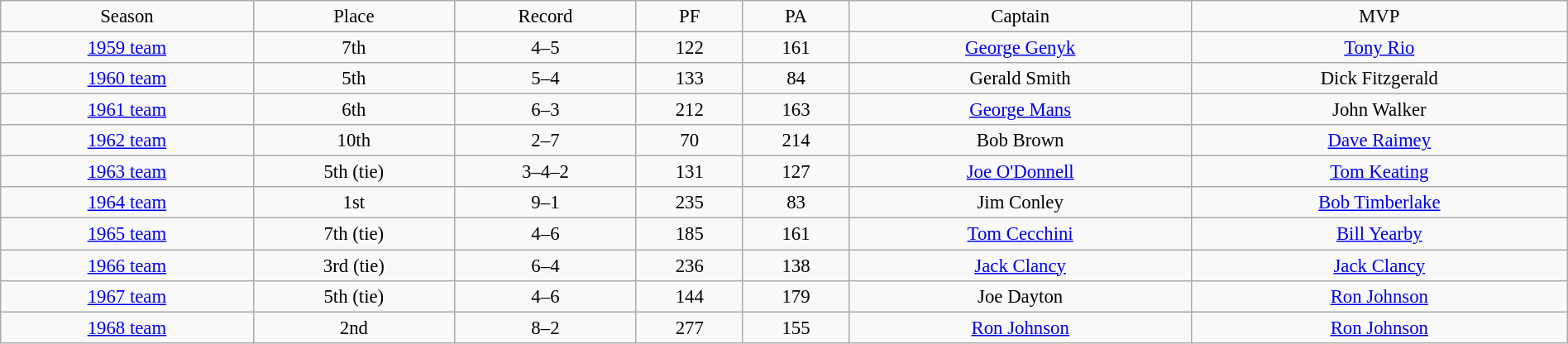<table class="wikitable" style="font-size: 95%; width:100%; text-align:center;">
<tr>
<td>Season</td>
<td>Place</td>
<td>Record</td>
<td>PF</td>
<td>PA</td>
<td>Captain</td>
<td>MVP</td>
</tr>
<tr>
<td><a href='#'>1959 team</a></td>
<td>7th</td>
<td>4–5</td>
<td>122</td>
<td>161</td>
<td><a href='#'>George Genyk</a></td>
<td><a href='#'>Tony Rio</a></td>
</tr>
<tr>
<td><a href='#'>1960 team</a></td>
<td>5th</td>
<td>5–4</td>
<td>133</td>
<td>84</td>
<td>Gerald Smith</td>
<td>Dick Fitzgerald</td>
</tr>
<tr>
<td><a href='#'>1961 team</a></td>
<td>6th</td>
<td>6–3</td>
<td>212</td>
<td>163</td>
<td><a href='#'>George Mans</a></td>
<td>John Walker</td>
</tr>
<tr>
<td><a href='#'>1962 team</a></td>
<td>10th</td>
<td>2–7</td>
<td>70</td>
<td>214</td>
<td>Bob Brown</td>
<td><a href='#'>Dave Raimey</a></td>
</tr>
<tr>
<td><a href='#'>1963 team</a></td>
<td>5th (tie)</td>
<td>3–4–2</td>
<td>131</td>
<td>127</td>
<td><a href='#'>Joe O'Donnell</a></td>
<td><a href='#'>Tom Keating</a></td>
</tr>
<tr>
<td><a href='#'>1964 team</a></td>
<td>1st</td>
<td>9–1</td>
<td>235</td>
<td>83</td>
<td>Jim Conley</td>
<td><a href='#'>Bob Timberlake</a></td>
</tr>
<tr>
<td><a href='#'>1965 team</a></td>
<td>7th (tie)</td>
<td>4–6</td>
<td>185</td>
<td>161</td>
<td><a href='#'>Tom Cecchini</a></td>
<td><a href='#'>Bill Yearby</a></td>
</tr>
<tr>
<td><a href='#'>1966 team</a></td>
<td>3rd (tie)</td>
<td>6–4</td>
<td>236</td>
<td>138</td>
<td><a href='#'>Jack Clancy</a></td>
<td><a href='#'>Jack Clancy</a></td>
</tr>
<tr>
<td><a href='#'>1967 team</a></td>
<td>5th (tie)</td>
<td>4–6</td>
<td>144</td>
<td>179</td>
<td>Joe Dayton</td>
<td><a href='#'>Ron Johnson</a></td>
</tr>
<tr>
<td><a href='#'>1968 team</a></td>
<td>2nd</td>
<td>8–2</td>
<td>277</td>
<td>155</td>
<td><a href='#'>Ron Johnson</a></td>
<td><a href='#'>Ron Johnson</a></td>
</tr>
</table>
